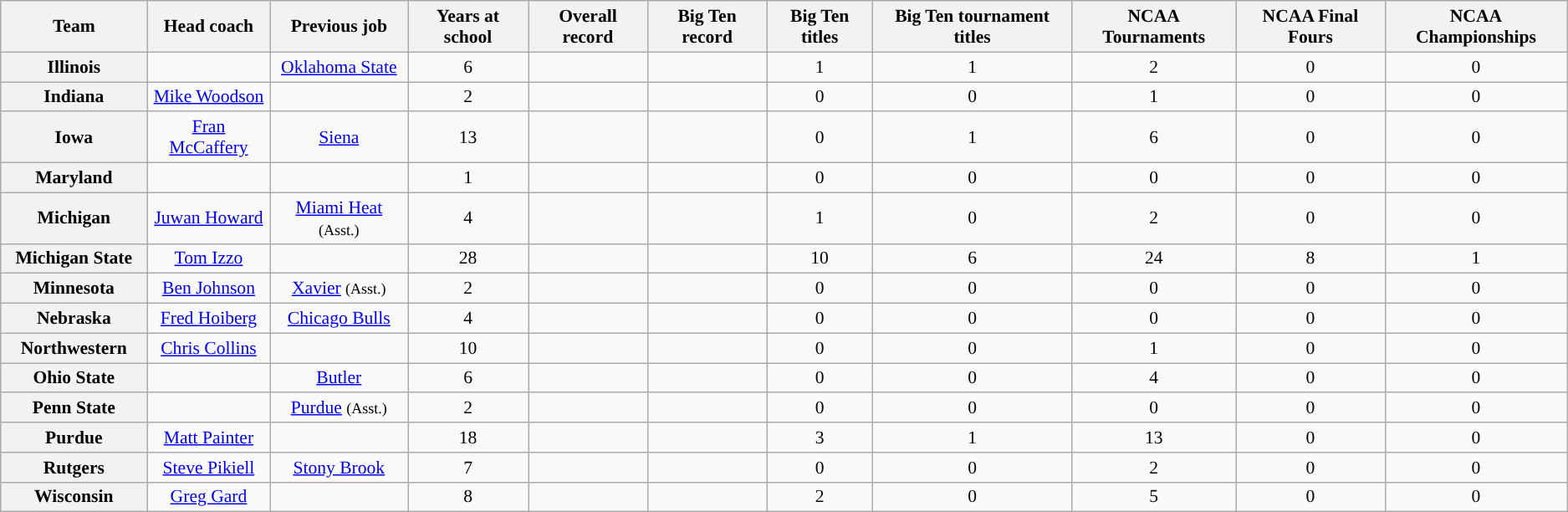<table class="wikitable sortable" style="text-align: center;font-size:90%;">
<tr>
<th width="110">Team</th>
<th>Head coach</th>
<th>Previous job</th>
<th>Years at school</th>
<th>Overall record</th>
<th>Big Ten record</th>
<th>Big Ten titles</th>
<th>Big Ten tournament titles</th>
<th>NCAA Tournaments</th>
<th>NCAA Final Fours</th>
<th>NCAA Championships</th>
</tr>
<tr>
<th style="background:#">Illinois</th>
<td></td>
<td><a href='#'>Oklahoma State</a></td>
<td>6</td>
<td></td>
<td></td>
<td>1</td>
<td>1</td>
<td>2</td>
<td>0</td>
<td>0</td>
</tr>
<tr>
<th style=>Indiana</th>
<td><a href='#'>Mike Woodson</a></td>
<td></td>
<td>2</td>
<td></td>
<td></td>
<td>0</td>
<td>0</td>
<td>1</td>
<td>0</td>
<td>0</td>
</tr>
<tr>
<th style=>Iowa</th>
<td><a href='#'>Fran McCaffery</a></td>
<td><a href='#'>Siena</a></td>
<td>13</td>
<td></td>
<td></td>
<td>0</td>
<td>1</td>
<td>6</td>
<td>0</td>
<td>0</td>
</tr>
<tr>
<th style=>Maryland</th>
<td></td>
<td></td>
<td>1</td>
<td></td>
<td></td>
<td>0</td>
<td>0</td>
<td>0</td>
<td>0</td>
<td>0</td>
</tr>
<tr>
<th style=>Michigan</th>
<td><a href='#'>Juwan Howard</a></td>
<td><a href='#'>Miami Heat</a> <small>(Asst.)</small></td>
<td>4</td>
<td></td>
<td></td>
<td>1</td>
<td>0</td>
<td>2</td>
<td>0</td>
<td>0</td>
</tr>
<tr>
<th style=>Michigan State</th>
<td><a href='#'>Tom Izzo</a></td>
<td></td>
<td>28</td>
<td></td>
<td></td>
<td>10</td>
<td>6</td>
<td>24</td>
<td>8</td>
<td>1</td>
</tr>
<tr>
<th style=>Minnesota</th>
<td><a href='#'>Ben Johnson</a></td>
<td><a href='#'>Xavier</a> <small>(Asst.)</small></td>
<td>2</td>
<td></td>
<td></td>
<td>0</td>
<td>0</td>
<td>0</td>
<td>0</td>
<td>0</td>
</tr>
<tr>
<th style=>Nebraska</th>
<td><a href='#'>Fred Hoiberg</a></td>
<td><a href='#'>Chicago Bulls</a></td>
<td>4</td>
<td></td>
<td></td>
<td>0</td>
<td>0</td>
<td>0</td>
<td>0</td>
<td>0</td>
</tr>
<tr>
<th style=>Northwestern</th>
<td><a href='#'>Chris Collins</a></td>
<td></td>
<td>10</td>
<td></td>
<td></td>
<td>0</td>
<td>0</td>
<td>1</td>
<td>0</td>
<td>0</td>
</tr>
<tr>
<th style=>Ohio State</th>
<td></td>
<td><a href='#'>Butler</a></td>
<td>6</td>
<td></td>
<td></td>
<td>0</td>
<td>0</td>
<td>4</td>
<td>0</td>
<td>0</td>
</tr>
<tr>
<th style=>Penn State</th>
<td></td>
<td><a href='#'>Purdue</a> <small>(Asst.)</small></td>
<td>2</td>
<td></td>
<td></td>
<td>0</td>
<td>0</td>
<td>0</td>
<td>0</td>
<td>0</td>
</tr>
<tr>
<th style=>Purdue</th>
<td><a href='#'>Matt Painter</a></td>
<td></td>
<td>18</td>
<td></td>
<td></td>
<td>3</td>
<td>1</td>
<td>13</td>
<td>0</td>
<td>0</td>
</tr>
<tr>
<th style=>Rutgers</th>
<td><a href='#'>Steve Pikiell</a></td>
<td><a href='#'>Stony Brook</a></td>
<td>7</td>
<td></td>
<td></td>
<td>0</td>
<td>0</td>
<td>2</td>
<td>0</td>
<td>0</td>
</tr>
<tr>
<th style=>Wisconsin</th>
<td><a href='#'>Greg Gard</a></td>
<td></td>
<td>8</td>
<td></td>
<td></td>
<td>2</td>
<td>0</td>
<td>5</td>
<td>0</td>
<td>0</td>
</tr>
</table>
